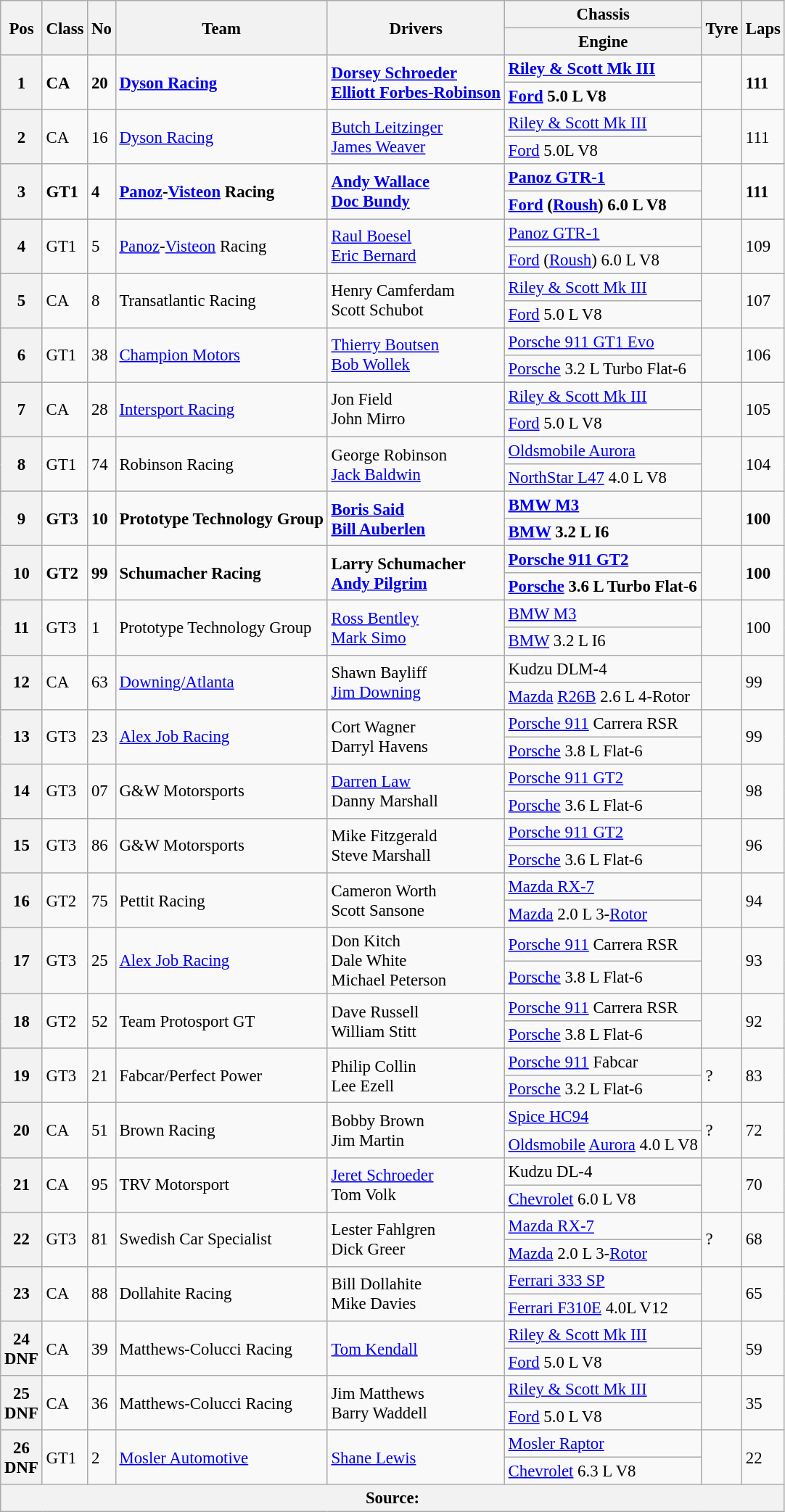<table class="wikitable" style="font-size: 95%;">
<tr>
<th rowspan=2>Pos</th>
<th rowspan=2>Class</th>
<th rowspan=2>No</th>
<th rowspan=2>Team</th>
<th rowspan=2>Drivers</th>
<th>Chassis</th>
<th rowspan=2>Tyre</th>
<th rowspan=2>Laps</th>
</tr>
<tr>
<th>Engine</th>
</tr>
<tr>
<th rowspan=2>1</th>
<td rowspan=2><strong>CA</strong></td>
<td rowspan=2><strong>20</strong></td>
<td rowspan=2><strong> <a href='#'>Dyson Racing</a></strong></td>
<td rowspan=2><strong> <a href='#'>Dorsey Schroeder</a><br> <a href='#'>Elliott Forbes-Robinson</a></strong></td>
<td><strong><a href='#'>Riley & Scott Mk III</a></strong></td>
<td rowspan=2></td>
<td rowspan=2><strong>111</strong></td>
</tr>
<tr>
<td><strong><a href='#'>Ford</a> 5.0 L V8</strong></td>
</tr>
<tr>
<th rowspan=2>2</th>
<td rowspan=2>CA</td>
<td rowspan=2>16</td>
<td rowspan=2> <a href='#'>Dyson Racing</a></td>
<td rowspan=2> <a href='#'>Butch Leitzinger</a><br> <a href='#'>James Weaver</a></td>
<td><a href='#'>Riley & Scott Mk III</a></td>
<td rowspan=2></td>
<td rowspan=2>111</td>
</tr>
<tr>
<td><a href='#'>Ford</a> 5.0L V8</td>
</tr>
<tr>
<th rowspan=2>3</th>
<td rowspan=2><strong>GT1</strong></td>
<td rowspan=2><strong>4</strong></td>
<td rowspan=2><strong> <a href='#'>Panoz</a>-<a href='#'>Visteon</a> Racing</strong></td>
<td rowspan=2><strong> <a href='#'>Andy Wallace</a><br> <a href='#'>Doc Bundy</a></strong></td>
<td><strong><a href='#'>Panoz GTR-1</a></strong></td>
<td rowspan=2></td>
<td rowspan=2><strong>111</strong></td>
</tr>
<tr>
<td><strong><a href='#'>Ford</a> (<a href='#'>Roush</a>) 6.0 L V8</strong></td>
</tr>
<tr>
<th rowspan=2>4</th>
<td rowspan=2>GT1</td>
<td rowspan=2>5</td>
<td rowspan=2> <a href='#'>Panoz</a>-<a href='#'>Visteon</a> Racing</td>
<td rowspan=2> <a href='#'>Raul Boesel</a><br> <a href='#'>Eric Bernard</a></td>
<td><a href='#'>Panoz GTR-1</a></td>
<td rowspan=2></td>
<td rowspan=2>109</td>
</tr>
<tr>
<td><a href='#'>Ford</a> (<a href='#'>Roush</a>) 6.0 L V8</td>
</tr>
<tr>
<th rowspan=2>5</th>
<td rowspan=2>CA</td>
<td rowspan=2>8</td>
<td rowspan=2> Transatlantic Racing</td>
<td rowspan=2> Henry Camferdam<br> Scott Schubot</td>
<td><a href='#'>Riley & Scott Mk III</a></td>
<td rowspan=2></td>
<td rowspan=2>107</td>
</tr>
<tr>
<td><a href='#'>Ford</a> 5.0 L V8</td>
</tr>
<tr>
<th rowspan=2>6</th>
<td rowspan=2>GT1</td>
<td rowspan=2>38</td>
<td rowspan=2> <a href='#'>Champion Motors</a></td>
<td rowspan=2> <a href='#'>Thierry Boutsen</a><br> <a href='#'>Bob Wollek</a></td>
<td><a href='#'>Porsche 911 GT1 Evo</a></td>
<td rowspan=2></td>
<td rowspan=2>106</td>
</tr>
<tr>
<td><a href='#'>Porsche</a> 3.2 L Turbo Flat-6</td>
</tr>
<tr>
<th rowspan=2>7</th>
<td rowspan=2>CA</td>
<td rowspan=2>28</td>
<td rowspan=2> <a href='#'>Intersport Racing</a></td>
<td rowspan=2> Jon Field<br> John Mirro</td>
<td><a href='#'>Riley & Scott Mk III</a></td>
<td rowspan=2></td>
<td rowspan=2>105</td>
</tr>
<tr>
<td><a href='#'>Ford</a> 5.0 L V8</td>
</tr>
<tr>
<th rowspan=2>8</th>
<td rowspan=2>GT1</td>
<td rowspan=2>74</td>
<td rowspan=2> Robinson Racing</td>
<td rowspan=2> George Robinson<br> <a href='#'>Jack Baldwin</a></td>
<td><a href='#'>Oldsmobile Aurora</a></td>
<td rowspan=2></td>
<td rowspan=2>104</td>
</tr>
<tr>
<td><a href='#'>NorthStar L47</a> 4.0 L V8</td>
</tr>
<tr>
<th rowspan=2>9</th>
<td rowspan=2><strong>GT3</strong></td>
<td rowspan=2><strong>10</strong></td>
<td rowspan=2><strong> Prototype Technology Group</strong></td>
<td rowspan=2><strong> <a href='#'>Boris Said</a><br> <a href='#'>Bill Auberlen</a></strong></td>
<td><strong><a href='#'>BMW M3</a></strong></td>
<td rowspan=2></td>
<td rowspan=2><strong>100</strong></td>
</tr>
<tr>
<td><strong><a href='#'>BMW</a> 3.2 L I6</strong></td>
</tr>
<tr>
<th rowspan=2>10</th>
<td rowspan=2><strong>GT2</strong></td>
<td rowspan=2><strong>99</strong></td>
<td rowspan=2><strong> Schumacher Racing</strong></td>
<td rowspan=2><strong> Larry Schumacher<br> <a href='#'>Andy Pilgrim</a></strong></td>
<td><strong><a href='#'>Porsche 911 GT2</a></strong></td>
<td rowspan=2></td>
<td rowspan=2><strong>100</strong></td>
</tr>
<tr>
<td><strong><a href='#'>Porsche</a> 3.6 L Turbo Flat-6</strong></td>
</tr>
<tr>
<th rowspan=2>11</th>
<td rowspan=2>GT3</td>
<td rowspan=2>1</td>
<td rowspan=2> Prototype Technology Group</td>
<td rowspan=2> <a href='#'>Ross Bentley</a><br> <a href='#'>Mark Simo</a></td>
<td><a href='#'>BMW M3</a></td>
<td rowspan=2></td>
<td rowspan=2>100</td>
</tr>
<tr>
<td><a href='#'>BMW</a> 3.2 L I6</td>
</tr>
<tr>
<th rowspan=2>12</th>
<td rowspan=2>CA</td>
<td rowspan=2>63</td>
<td rowspan=2> <a href='#'>Downing/Atlanta</a></td>
<td rowspan=2> Shawn Bayliff<br> <a href='#'>Jim Downing</a></td>
<td>Kudzu DLM-4</td>
<td rowspan=2></td>
<td rowspan=2>99</td>
</tr>
<tr>
<td><a href='#'>Mazda</a> <a href='#'>R26B</a> 2.6 L 4-Rotor</td>
</tr>
<tr>
<th rowspan=2>13</th>
<td rowspan=2>GT3</td>
<td rowspan=2>23</td>
<td rowspan=2> <a href='#'>Alex Job Racing</a></td>
<td rowspan=2> Cort Wagner<br> Darryl Havens</td>
<td><a href='#'>Porsche 911</a> Carrera RSR</td>
<td rowspan=2></td>
<td rowspan=2>99</td>
</tr>
<tr>
<td><a href='#'>Porsche</a> 3.8 L Flat-6</td>
</tr>
<tr>
<th rowspan=2>14</th>
<td rowspan=2>GT3</td>
<td rowspan=2>07</td>
<td rowspan=2> G&W Motorsports</td>
<td rowspan=2> <a href='#'>Darren Law</a><br> Danny Marshall</td>
<td><a href='#'>Porsche 911 GT2</a></td>
<td rowspan=2></td>
<td rowspan=2>98</td>
</tr>
<tr>
<td><a href='#'>Porsche</a> 3.6 L Flat-6</td>
</tr>
<tr>
<th rowspan=2>15</th>
<td rowspan=2>GT3</td>
<td rowspan=2>86</td>
<td rowspan=2> G&W Motorsports</td>
<td rowspan=2> Mike Fitzgerald<br> Steve Marshall</td>
<td><a href='#'>Porsche 911 GT2</a></td>
<td rowspan=2></td>
<td rowspan=2>96</td>
</tr>
<tr>
<td><a href='#'>Porsche</a> 3.6 L Flat-6</td>
</tr>
<tr>
<th rowspan=2>16</th>
<td rowspan=2>GT2</td>
<td rowspan=2>75</td>
<td rowspan=2> Pettit Racing</td>
<td rowspan=2> Cameron Worth<br> Scott Sansone</td>
<td><a href='#'>Mazda RX-7</a></td>
<td rowspan=2></td>
<td rowspan=2>94</td>
</tr>
<tr>
<td><a href='#'>Mazda</a> 2.0 L 3-<a href='#'>Rotor</a></td>
</tr>
<tr>
<th rowspan=2>17</th>
<td rowspan=2>GT3</td>
<td rowspan=2>25</td>
<td rowspan=2> <a href='#'>Alex Job Racing</a></td>
<td rowspan=2> Don Kitch<br> Dale White<br> Michael Peterson</td>
<td><a href='#'>Porsche 911</a> Carrera RSR</td>
<td rowspan=2></td>
<td rowspan=2>93</td>
</tr>
<tr>
<td><a href='#'>Porsche</a> 3.8 L Flat-6</td>
</tr>
<tr>
<th rowspan=2>18</th>
<td rowspan=2>GT2</td>
<td rowspan=2>52</td>
<td rowspan=2> Team Protosport GT</td>
<td rowspan=2> Dave Russell<br> William Stitt</td>
<td><a href='#'>Porsche 911</a> Carrera RSR</td>
<td rowspan=2></td>
<td rowspan=2>92</td>
</tr>
<tr>
<td><a href='#'>Porsche</a> 3.8 L Flat-6</td>
</tr>
<tr>
<th rowspan=2>19</th>
<td rowspan=2>GT3</td>
<td rowspan=2>21</td>
<td rowspan=2> Fabcar/Perfect Power</td>
<td rowspan=2> Philip Collin<br> Lee Ezell</td>
<td><a href='#'>Porsche 911</a> Fabcar</td>
<td rowspan=2>?</td>
<td rowspan=2>83</td>
</tr>
<tr>
<td><a href='#'>Porsche</a> 3.2 L Flat-6</td>
</tr>
<tr>
<th rowspan=2>20</th>
<td rowspan=2>CA</td>
<td rowspan=2>51</td>
<td rowspan=2> Brown Racing</td>
<td rowspan=2> Bobby Brown<br> Jim Martin</td>
<td><a href='#'>Spice HC94</a></td>
<td rowspan=2>?</td>
<td rowspan=2>72</td>
</tr>
<tr>
<td><a href='#'>Oldsmobile</a> <a href='#'>Aurora</a> 4.0 L V8</td>
</tr>
<tr>
<th rowspan=2>21</th>
<td rowspan=2>CA</td>
<td rowspan=2>95</td>
<td rowspan=2> TRV Motorsport</td>
<td rowspan=2> <a href='#'>Jeret Schroeder</a><br> Tom Volk</td>
<td>Kudzu DL-4</td>
<td rowspan=2></td>
<td rowspan=2>70</td>
</tr>
<tr>
<td><a href='#'>Chevrolet</a> 6.0 L V8</td>
</tr>
<tr>
<th rowspan="2">22</th>
<td rowspan="2">GT3</td>
<td rowspan="2">81</td>
<td rowspan="2"> Swedish Car Specialist</td>
<td rowspan="2"> Lester Fahlgren<br> Dick Greer</td>
<td><a href='#'>Mazda RX-7</a></td>
<td rowspan="2">?</td>
<td rowspan="2">68</td>
</tr>
<tr>
<td><a href='#'>Mazda</a> 2.0 L 3-<a href='#'>Rotor</a></td>
</tr>
<tr>
<th rowspan="2">23</th>
<td rowspan="2">CA</td>
<td rowspan="2">88</td>
<td rowspan="2"> Dollahite Racing</td>
<td rowspan="2"> Bill Dollahite<br> Mike Davies</td>
<td><a href='#'>Ferrari 333 SP</a></td>
<td rowspan="2"></td>
<td rowspan="2">65</td>
</tr>
<tr>
<td><a href='#'>Ferrari F310E</a> 4.0L V12</td>
</tr>
<tr>
<th rowspan="2">24<br>DNF</th>
<td rowspan="2">CA</td>
<td rowspan="2">39</td>
<td rowspan="2"> Matthews-Colucci Racing</td>
<td rowspan="2"> <a href='#'>Tom Kendall</a></td>
<td><a href='#'>Riley & Scott Mk III</a></td>
<td rowspan="2"></td>
<td rowspan="2">59</td>
</tr>
<tr>
<td><a href='#'>Ford</a> 5.0 L V8</td>
</tr>
<tr>
<th rowspan="2">25<br>DNF</th>
<td rowspan="2">CA</td>
<td rowspan="2">36</td>
<td rowspan="2"> Matthews-Colucci Racing</td>
<td rowspan="2"> Jim Matthews<br> Barry Waddell</td>
<td><a href='#'>Riley & Scott Mk III</a></td>
<td rowspan="2"></td>
<td rowspan="2">35</td>
</tr>
<tr>
<td><a href='#'>Ford</a> 5.0 L V8</td>
</tr>
<tr>
<th rowspan="2">26<br>DNF</th>
<td rowspan="2">GT1</td>
<td rowspan="2">2</td>
<td rowspan="2"> <a href='#'>Mosler Automotive</a></td>
<td rowspan="2"> <a href='#'>Shane Lewis</a></td>
<td><a href='#'>Mosler Raptor</a></td>
<td rowspan="2"></td>
<td rowspan="2">22</td>
</tr>
<tr>
<td><a href='#'>Chevrolet</a> 6.3 L V8</td>
</tr>
<tr>
<th colspan="8">Source:</th>
</tr>
</table>
